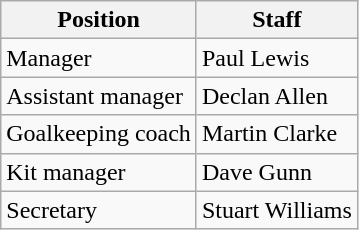<table class=wikitable>
<tr>
<th>Position</th>
<th>Staff</th>
</tr>
<tr>
<td>Manager</td>
<td>Paul Lewis</td>
</tr>
<tr>
<td>Assistant manager</td>
<td>Declan Allen</td>
</tr>
<tr>
<td>Goalkeeping coach</td>
<td>Martin Clarke</td>
</tr>
<tr>
<td>Kit manager</td>
<td>Dave Gunn</td>
</tr>
<tr>
<td>Secretary</td>
<td>Stuart Williams</td>
</tr>
</table>
